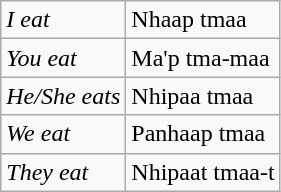<table class="wikitable">
<tr>
<td><em>I eat</em></td>
<td>Nhaap tmaa</td>
</tr>
<tr>
<td><em>You eat</em></td>
<td>Ma'p tma-maa</td>
</tr>
<tr>
<td><em>He/She eats</em></td>
<td>Nhipaa tmaa</td>
</tr>
<tr>
<td><em>We eat</em></td>
<td>Panhaap tmaa</td>
</tr>
<tr>
<td><em>They eat</em></td>
<td>Nhipaat tmaa-t</td>
</tr>
</table>
